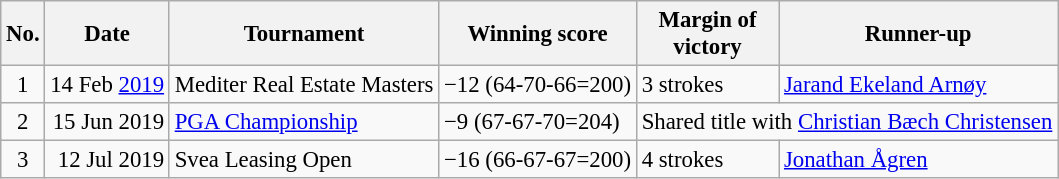<table class="wikitable" style="font-size:95%;">
<tr>
<th>No.</th>
<th>Date</th>
<th>Tournament</th>
<th>Winning score</th>
<th>Margin of<br>victory</th>
<th>Runner-up</th>
</tr>
<tr>
<td align=center>1</td>
<td align=right>14 Feb <a href='#'>2019</a></td>
<td>Mediter Real Estate Masters</td>
<td>−12 (64-70-66=200)</td>
<td>3 strokes</td>
<td> <a href='#'>Jarand Ekeland Arnøy</a></td>
</tr>
<tr>
<td align=center>2</td>
<td align=right>15 Jun 2019</td>
<td><a href='#'>PGA Championship</a></td>
<td>−9 (67-67-70=204)</td>
<td colspan=2>Shared title with  <a href='#'>Christian Bæch Christensen</a></td>
</tr>
<tr>
<td align=center>3</td>
<td align=right>12 Jul 2019</td>
<td>Svea Leasing Open</td>
<td>−16 (66-67-67=200)</td>
<td>4 strokes</td>
<td> <a href='#'>Jonathan Ågren</a></td>
</tr>
</table>
